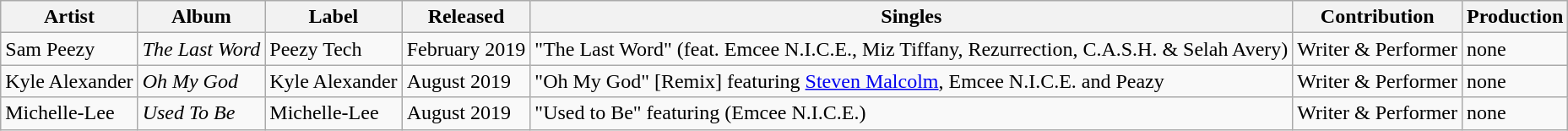<table class="wikitable">
<tr>
<th>Artist</th>
<th>Album</th>
<th>Label</th>
<th>Released</th>
<th>Singles</th>
<th>Contribution</th>
<th>Production</th>
</tr>
<tr>
<td>Sam Peezy</td>
<td><em>The Last Word</em></td>
<td>Peezy Tech</td>
<td>February 2019</td>
<td>"The Last Word" (feat. Emcee N.I.C.E., Miz Tiffany, Rezurrection, C.A.S.H. & Selah Avery)</td>
<td>Writer & Performer</td>
<td>none</td>
</tr>
<tr>
<td>Kyle Alexander</td>
<td><em>Oh My God</em></td>
<td>Kyle Alexander</td>
<td>August 2019</td>
<td>"Oh My God" [Remix] featuring <a href='#'>Steven Malcolm</a>, Emcee N.I.C.E. and Peazy</td>
<td>Writer & Performer</td>
<td>none</td>
</tr>
<tr>
<td>Michelle-Lee</td>
<td><em>Used To Be</em></td>
<td>Michelle-Lee</td>
<td>August 2019</td>
<td>"Used to Be" featuring (Emcee N.I.C.E.)</td>
<td>Writer & Performer</td>
<td>none</td>
</tr>
</table>
